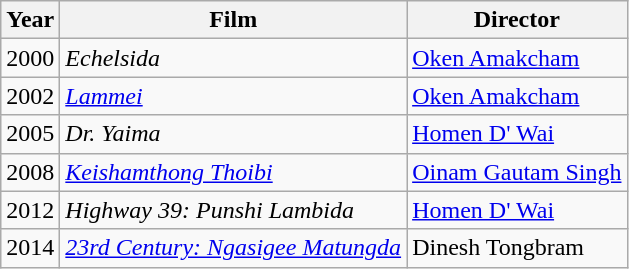<table class="wikitable sortable">
<tr>
<th>Year</th>
<th>Film</th>
<th>Director</th>
</tr>
<tr>
<td>2000</td>
<td><em>Echelsida</em></td>
<td><a href='#'>Oken Amakcham</a></td>
</tr>
<tr>
<td>2002</td>
<td><em><a href='#'>Lammei</a></em></td>
<td><a href='#'>Oken Amakcham</a></td>
</tr>
<tr>
<td>2005</td>
<td><em>Dr. Yaima</em></td>
<td><a href='#'>Homen D' Wai</a></td>
</tr>
<tr>
<td>2008</td>
<td><em><a href='#'>Keishamthong Thoibi</a></em></td>
<td><a href='#'>Oinam Gautam Singh</a></td>
</tr>
<tr>
<td>2012</td>
<td><em>Highway 39: Punshi Lambida</em></td>
<td><a href='#'>Homen D' Wai</a></td>
</tr>
<tr>
<td>2014</td>
<td><em><a href='#'>23rd Century: Ngasigee Matungda</a></em></td>
<td>Dinesh Tongbram</td>
</tr>
</table>
